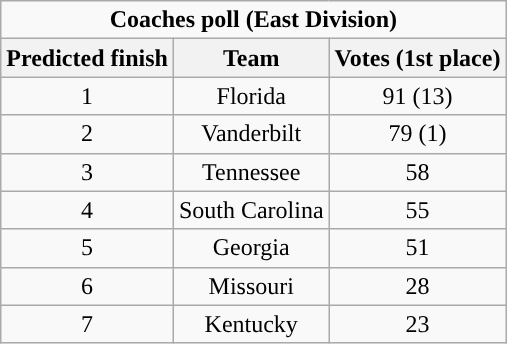<table class="wikitable" style="display: inline-table;">
<tr>
<td align="center" Colspan="3"><strong>Coaches poll (East Division)</strong></td>
</tr>
<tr align="center">
<th>Predicted finish</th>
<th>Team</th>
<th>Votes (1st place)</th>
</tr>
<tr align="center">
<td>1</td>
<td>Florida</td>
<td>91 (13)</td>
</tr>
<tr align="center">
<td>2</td>
<td>Vanderbilt</td>
<td>79 (1)</td>
</tr>
<tr align="center">
<td>3</td>
<td>Tennessee</td>
<td>58</td>
</tr>
<tr align="center">
<td>4</td>
<td>South Carolina</td>
<td>55</td>
</tr>
<tr align="center">
<td>5</td>
<td>Georgia</td>
<td>51</td>
</tr>
<tr align="center">
<td>6</td>
<td>Missouri</td>
<td>28</td>
</tr>
<tr align="center">
<td>7</td>
<td>Kentucky</td>
<td>23</td>
</tr>
</table>
